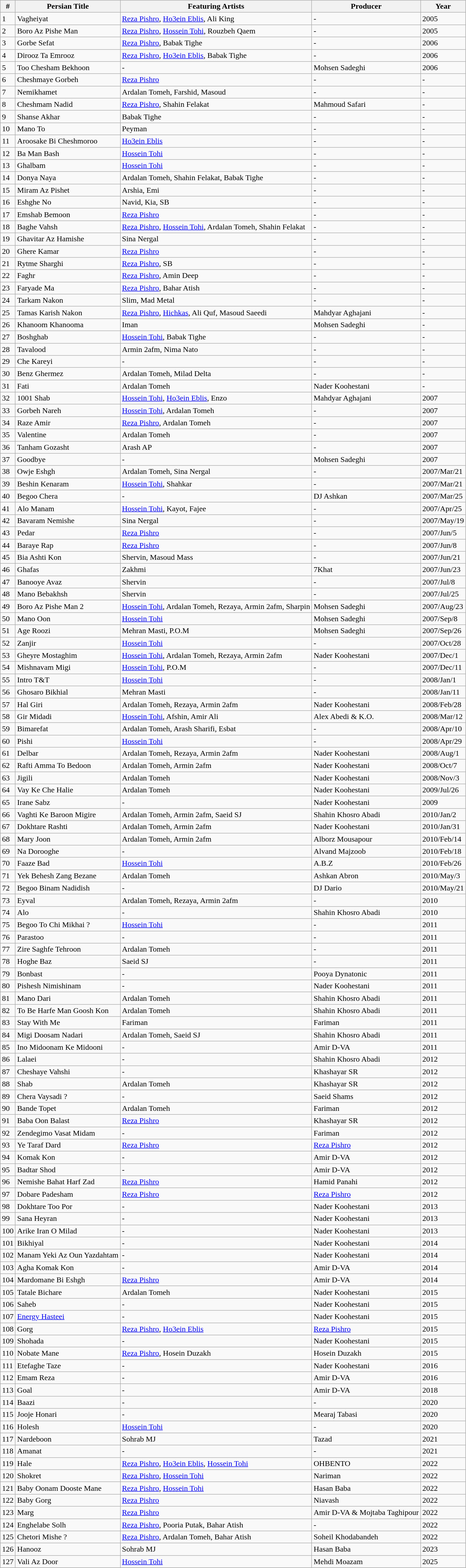<table class="wikitable sortable">
<tr>
<th>#</th>
<th>Persian Title</th>
<th>Featuring Artists</th>
<th>Producer</th>
<th>Year</th>
</tr>
<tr>
<td>1</td>
<td>Vagheiyat</td>
<td><a href='#'>Reza Pishro</a>, <a href='#'>Ho3ein Eblis</a>, Ali King</td>
<td>-</td>
<td>2005</td>
</tr>
<tr>
<td>2</td>
<td>Boro Az Pishe Man</td>
<td><a href='#'>Reza Pishro</a>, <a href='#'>Hossein Tohi</a>, Rouzbeh Qaem</td>
<td>-</td>
<td>2005</td>
</tr>
<tr>
<td>3</td>
<td>Gorbe Sefat</td>
<td><a href='#'>Reza Pishro</a>, Babak Tighe</td>
<td>-</td>
<td>2006</td>
</tr>
<tr>
<td>4</td>
<td>Dirooz Ta Emrooz</td>
<td><a href='#'>Reza Pishro</a>, <a href='#'>Ho3ein Eblis</a>, Babak Tighe</td>
<td>-</td>
<td>2006</td>
</tr>
<tr>
<td>5</td>
<td>Too Chesham Bekhoon</td>
<td>-</td>
<td>Mohsen Sadeghi</td>
<td>2006</td>
</tr>
<tr>
<td>6</td>
<td>Cheshmaye Gorbeh</td>
<td><a href='#'>Reza Pishro</a></td>
<td>-</td>
<td>-</td>
</tr>
<tr>
<td>7</td>
<td>Nemikhamet</td>
<td>Ardalan Tomeh, Farshid, Masoud</td>
<td>-</td>
<td>-</td>
</tr>
<tr>
<td>8</td>
<td>Cheshmam Nadid</td>
<td><a href='#'>Reza Pishro</a>, Shahin Felakat</td>
<td>Mahmoud Safari</td>
<td>-</td>
</tr>
<tr>
<td>9</td>
<td>Shanse Akhar</td>
<td>Babak Tighe</td>
<td>-</td>
<td>-</td>
</tr>
<tr>
<td>10</td>
<td>Mano To</td>
<td>Peyman</td>
<td>-</td>
<td>-</td>
</tr>
<tr>
<td>11</td>
<td>Aroosake Bi Cheshmoroo</td>
<td><a href='#'>Ho3ein Eblis</a></td>
<td>-</td>
<td>-</td>
</tr>
<tr>
<td>12</td>
<td>Ba Man Bash</td>
<td><a href='#'>Hossein Tohi</a></td>
<td>-</td>
<td>-</td>
</tr>
<tr>
<td>13</td>
<td>Ghalbam</td>
<td><a href='#'>Hossein Tohi</a></td>
<td>-</td>
<td>-</td>
</tr>
<tr>
<td>14</td>
<td>Donya Naya</td>
<td>Ardalan Tomeh, Shahin Felakat, Babak Tighe</td>
<td>-</td>
<td>-</td>
</tr>
<tr>
<td>15</td>
<td>Miram Az Pishet</td>
<td>Arshia, Emi</td>
<td>-</td>
<td>-</td>
</tr>
<tr>
<td>16</td>
<td>Eshghe No</td>
<td>Navid, Kia, SB</td>
<td>-</td>
<td>-</td>
</tr>
<tr>
<td>17</td>
<td>Emshab Bemoon</td>
<td><a href='#'>Reza Pishro</a></td>
<td>-</td>
<td>-</td>
</tr>
<tr>
<td>18</td>
<td>Baghe Vahsh</td>
<td><a href='#'>Reza Pishro</a>, <a href='#'>Hossein Tohi</a>, Ardalan Tomeh, Shahin Felakat</td>
<td>-</td>
<td>-</td>
</tr>
<tr>
<td>19</td>
<td>Ghavitar Az Hamishe</td>
<td>Sina Nergal</td>
<td>-</td>
<td>-</td>
</tr>
<tr>
<td>20</td>
<td>Ghere Kamar</td>
<td><a href='#'>Reza Pishro</a></td>
<td>-</td>
<td>-</td>
</tr>
<tr>
<td>21</td>
<td>Rytme Sharghi</td>
<td><a href='#'>Reza Pishro</a>, SB</td>
<td>-</td>
<td>-</td>
</tr>
<tr>
<td>22</td>
<td>Faghr</td>
<td><a href='#'>Reza Pishro</a>, Amin Deep</td>
<td>-</td>
<td>-</td>
</tr>
<tr>
<td>23</td>
<td>Faryade Ma</td>
<td><a href='#'>Reza Pishro</a>, Bahar Atish</td>
<td>-</td>
<td>-</td>
</tr>
<tr>
<td>24</td>
<td>Tarkam Nakon</td>
<td>Slim, Mad Metal</td>
<td>-</td>
<td>-</td>
</tr>
<tr>
<td>25</td>
<td>Tamas Karish Nakon</td>
<td><a href='#'>Reza Pishro</a>, <a href='#'>Hichkas</a>, Ali Quf, Masoud Saeedi</td>
<td>Mahdyar Aghajani</td>
<td>-</td>
</tr>
<tr>
<td>26</td>
<td>Khanoom Khanooma</td>
<td>Iman</td>
<td>Mohsen Sadeghi</td>
<td>-</td>
</tr>
<tr>
<td>27</td>
<td>Boshghab</td>
<td><a href='#'>Hossein Tohi</a>, Babak Tighe</td>
<td>-</td>
<td>-</td>
</tr>
<tr>
<td>28</td>
<td>Tavalood</td>
<td>Armin 2afm, Nima Nato</td>
<td>-</td>
<td>-</td>
</tr>
<tr>
<td>29</td>
<td>Che Kareyi</td>
<td>-</td>
<td>-</td>
<td>-</td>
</tr>
<tr>
<td>30</td>
<td>Benz Ghermez</td>
<td>Ardalan Tomeh, Milad Delta</td>
<td>-</td>
<td>-</td>
</tr>
<tr>
<td>31</td>
<td>Fati</td>
<td>Ardalan Tomeh</td>
<td>Nader Koohestani</td>
<td>-</td>
</tr>
<tr>
<td>32</td>
<td>1001 Shab</td>
<td><a href='#'>Hossein Tohi</a>, <a href='#'>Ho3ein Eblis</a>, Enzo</td>
<td>Mahdyar Aghajani</td>
<td>2007</td>
</tr>
<tr>
<td>33</td>
<td>Gorbeh Nareh</td>
<td><a href='#'>Hossein Tohi</a>, Ardalan Tomeh</td>
<td>-</td>
<td>2007</td>
</tr>
<tr>
<td>34</td>
<td>Raze Amir</td>
<td><a href='#'>Reza Pishro</a>, Ardalan Tomeh</td>
<td>-</td>
<td>2007</td>
</tr>
<tr>
<td>35</td>
<td>Valentine</td>
<td>Ardalan Tomeh</td>
<td>-</td>
<td>2007</td>
</tr>
<tr>
<td>36</td>
<td>Tanham Gozasht</td>
<td>Arash AP</td>
<td>-</td>
<td>2007</td>
</tr>
<tr>
<td>37</td>
<td>Goodbye</td>
<td>-</td>
<td>Mohsen Sadeghi</td>
<td>2007</td>
</tr>
<tr>
<td>38</td>
<td>Owje Eshgh</td>
<td>Ardalan Tomeh, Sina Nergal</td>
<td>-</td>
<td>2007/Mar/21</td>
</tr>
<tr>
<td>39</td>
<td>Beshin Kenaram</td>
<td><a href='#'>Hossein Tohi</a>, Shahkar</td>
<td>-</td>
<td>2007/Mar/21</td>
</tr>
<tr>
<td>40</td>
<td>Begoo Chera</td>
<td>-</td>
<td>DJ Ashkan</td>
<td>2007/Mar/25</td>
</tr>
<tr>
<td>41</td>
<td>Alo Manam</td>
<td><a href='#'>Hossein Tohi</a>, Kayot, Fajee</td>
<td>-</td>
<td>2007/Apr/25</td>
</tr>
<tr>
<td>42</td>
<td>Bavaram Nemishe</td>
<td>Sina Nergal</td>
<td>-</td>
<td>2007/May/19</td>
</tr>
<tr>
<td>43</td>
<td>Pedar</td>
<td><a href='#'>Reza Pishro</a></td>
<td>-</td>
<td>2007/Jun/5</td>
</tr>
<tr>
<td>44</td>
<td>Baraye Rap</td>
<td><a href='#'>Reza Pishro</a></td>
<td>-</td>
<td>2007/Jun/8</td>
</tr>
<tr>
<td>45</td>
<td>Bia Ashti Kon</td>
<td>Shervin, Masoud Mass</td>
<td>-</td>
<td>2007/Jun/21</td>
</tr>
<tr>
<td>46</td>
<td>Ghafas</td>
<td>Zakhmi</td>
<td>7Khat</td>
<td>2007/Jun/23</td>
</tr>
<tr>
<td>47</td>
<td>Banooye Avaz</td>
<td>Shervin</td>
<td>-</td>
<td>2007/Jul/8</td>
</tr>
<tr>
<td>48</td>
<td>Mano Bebakhsh</td>
<td>Shervin</td>
<td>-</td>
<td>2007/Jul/25</td>
</tr>
<tr>
<td>49</td>
<td>Boro Az Pishe Man 2</td>
<td><a href='#'>Hossein Tohi</a>, Ardalan Tomeh, Rezaya, Armin 2afm, Sharpin</td>
<td>Mohsen Sadeghi</td>
<td>2007/Aug/23</td>
</tr>
<tr>
<td>50</td>
<td>Mano Oon</td>
<td><a href='#'>Hossein Tohi</a></td>
<td>Mohsen Sadeghi</td>
<td>2007/Sep/8</td>
</tr>
<tr>
<td>51</td>
<td>Age Roozi</td>
<td>Mehran Masti, P.O.M</td>
<td>Mohsen Sadeghi</td>
<td>2007/Sep/26</td>
</tr>
<tr>
<td>52</td>
<td>Zanjir</td>
<td><a href='#'>Hossein Tohi</a></td>
<td>-</td>
<td>2007/Oct/28</td>
</tr>
<tr>
<td>53</td>
<td>Gheyre Mostaghim</td>
<td><a href='#'>Hossein Tohi</a>, Ardalan Tomeh, Rezaya, Armin 2afm</td>
<td>Nader Koohestani</td>
<td>2007/Dec/1</td>
</tr>
<tr>
<td>54</td>
<td>Mishnavam Migi</td>
<td><a href='#'>Hossein Tohi</a>, P.O.M</td>
<td>-</td>
<td>2007/Dec/11</td>
</tr>
<tr>
<td>55</td>
<td>Intro T&T</td>
<td><a href='#'>Hossein Tohi</a></td>
<td>-</td>
<td>2008/Jan/1</td>
</tr>
<tr>
<td>56</td>
<td>Ghosaro Bikhial</td>
<td>Mehran Masti</td>
<td>-</td>
<td>2008/Jan/11</td>
</tr>
<tr>
<td>57</td>
<td>Hal Giri</td>
<td>Ardalan Tomeh, Rezaya, Armin 2afm</td>
<td>Nader Koohestani</td>
<td>2008/Feb/28</td>
</tr>
<tr>
<td>58</td>
<td>Gir Midadi</td>
<td><a href='#'>Hossein Tohi</a>, Afshin, Amir Ali</td>
<td>Alex Abedi & K.O.</td>
<td>2008/Mar/12</td>
</tr>
<tr>
<td>59</td>
<td>Bimarefat</td>
<td>Ardalan Tomeh, Arash Sharifi, Esbat</td>
<td>-</td>
<td>2008/Apr/10</td>
</tr>
<tr>
<td>60</td>
<td>Pishi</td>
<td><a href='#'>Hossein Tohi</a></td>
<td>-</td>
<td>2008/Apr/29</td>
</tr>
<tr>
<td>61</td>
<td>Delbar</td>
<td>Ardalan Tomeh, Rezaya, Armin 2afm</td>
<td>Nader Koohestani</td>
<td>2008/Aug/1</td>
</tr>
<tr>
<td>62</td>
<td>Rafti Amma To Bedoon</td>
<td>Ardalan Tomeh, Armin 2afm</td>
<td>Nader Koohestani</td>
<td>2008/Oct/7</td>
</tr>
<tr>
<td>63</td>
<td>Jigili</td>
<td>Ardalan Tomeh</td>
<td>Nader Koohestani</td>
<td>2008/Nov/3</td>
</tr>
<tr>
<td>64</td>
<td>Vay Ke Che Halie</td>
<td>Ardalan Tomeh</td>
<td>Nader Koohestani</td>
<td>2009/Jul/26</td>
</tr>
<tr>
<td>65</td>
<td>Irane Sabz</td>
<td>-</td>
<td>Nader Koohestani</td>
<td>2009</td>
</tr>
<tr>
<td>66</td>
<td>Vaghti Ke Baroon Migire</td>
<td>Ardalan Tomeh, Armin 2afm, Saeid SJ</td>
<td>Shahin Khosro Abadi</td>
<td>2010/Jan/2</td>
</tr>
<tr>
<td>67</td>
<td>Dokhtare Rashti</td>
<td>Ardalan Tomeh, Armin 2afm</td>
<td>Nader Koohestani</td>
<td>2010/Jan/31</td>
</tr>
<tr>
<td>68</td>
<td>Mary Joon</td>
<td>Ardalan Tomeh, Armin 2afm</td>
<td>Alborz Mousapour</td>
<td>2010/Feb/14</td>
</tr>
<tr>
<td>69</td>
<td>Na Dorooghe</td>
<td>-</td>
<td>Alvand Majzoob</td>
<td>2010/Feb/18</td>
</tr>
<tr>
<td>70</td>
<td>Faaze Bad</td>
<td><a href='#'>Hossein Tohi</a></td>
<td>A.B.Z</td>
<td>2010/Feb/26</td>
</tr>
<tr>
<td>71</td>
<td>Yek Behesh Zang Bezane</td>
<td>Ardalan Tomeh</td>
<td>Ashkan Abron</td>
<td>2010/May/3</td>
</tr>
<tr>
<td>72</td>
<td>Begoo Binam Nadidish</td>
<td>-</td>
<td>DJ Dario</td>
<td>2010/May/21</td>
</tr>
<tr>
<td>73</td>
<td>Eyval</td>
<td>Ardalan Tomeh, Rezaya, Armin 2afm</td>
<td>-</td>
<td>2010</td>
</tr>
<tr>
<td>74</td>
<td>Alo</td>
<td>-</td>
<td>Shahin Khosro Abadi</td>
<td>2010</td>
</tr>
<tr>
<td>75</td>
<td>Begoo To Chi Mikhai ?</td>
<td><a href='#'>Hossein Tohi</a></td>
<td>-</td>
<td>2011</td>
</tr>
<tr>
<td>76</td>
<td>Parastoo</td>
<td>-</td>
<td>-</td>
<td>2011</td>
</tr>
<tr>
<td>77</td>
<td>Zire Saghfe Tehroon</td>
<td>Ardalan Tomeh</td>
<td>-</td>
<td>2011</td>
</tr>
<tr>
<td>78</td>
<td>Hoghe Baz</td>
<td>Saeid SJ</td>
<td>-</td>
<td>2011</td>
</tr>
<tr>
<td>79</td>
<td>Bonbast</td>
<td>-</td>
<td>Pooya Dynatonic</td>
<td>2011</td>
</tr>
<tr>
<td>80</td>
<td>Pishesh Nimishinam</td>
<td>-</td>
<td>Nader Koohestani</td>
<td>2011</td>
</tr>
<tr>
<td>81</td>
<td>Mano Dari</td>
<td>Ardalan Tomeh</td>
<td>Shahin Khosro Abadi</td>
<td>2011</td>
</tr>
<tr>
<td>82</td>
<td>To Be Harfe Man Goosh Kon</td>
<td>Ardalan Tomeh</td>
<td>Shahin Khosro Abadi</td>
<td>2011</td>
</tr>
<tr>
<td>83</td>
<td>Stay With Me</td>
<td>Fariman</td>
<td>Fariman</td>
<td>2011</td>
</tr>
<tr>
<td>84</td>
<td>Migi Doosam Nadari</td>
<td>Ardalan Tomeh, Saeid SJ</td>
<td>Shahin Khosro Abadi</td>
<td>2011</td>
</tr>
<tr>
<td>85</td>
<td>Ino Midoonam Ke Midooni</td>
<td>-</td>
<td>Amir D-VA</td>
<td>2011</td>
</tr>
<tr>
<td>86</td>
<td>Lalaei</td>
<td>-</td>
<td>Shahin Khosro Abadi</td>
<td>2012</td>
</tr>
<tr>
<td>87</td>
<td>Cheshaye Vahshi</td>
<td>-</td>
<td>Khashayar SR</td>
<td>2012</td>
</tr>
<tr>
<td>88</td>
<td>Shab</td>
<td>Ardalan Tomeh</td>
<td>Khashayar SR</td>
<td>2012</td>
</tr>
<tr>
<td>89</td>
<td>Chera Vaysadi ?</td>
<td>-</td>
<td>Saeid Shams</td>
<td>2012</td>
</tr>
<tr>
<td>90</td>
<td>Bande Topet</td>
<td>Ardalan Tomeh</td>
<td>Fariman</td>
<td>2012</td>
</tr>
<tr>
<td>91</td>
<td>Baba Oon Balast</td>
<td><a href='#'>Reza Pishro</a></td>
<td>Khashayar SR</td>
<td>2012</td>
</tr>
<tr>
<td>92</td>
<td>Zendegimo Vasat Midam</td>
<td>-</td>
<td>Fariman</td>
<td>2012</td>
</tr>
<tr>
<td>93</td>
<td>Ye Taraf Dard</td>
<td><a href='#'>Reza Pishro</a></td>
<td><a href='#'>Reza Pishro</a></td>
<td>2012</td>
</tr>
<tr>
<td>94</td>
<td>Komak Kon</td>
<td>-</td>
<td>Amir D-VA</td>
<td>2012</td>
</tr>
<tr>
<td>95</td>
<td>Badtar Shod</td>
<td>-</td>
<td>Amir D-VA</td>
<td>2012</td>
</tr>
<tr>
<td>96</td>
<td>Nemishe Bahat Harf Zad</td>
<td><a href='#'>Reza Pishro</a></td>
<td>Hamid Panahi</td>
<td>2012</td>
</tr>
<tr>
<td>97</td>
<td>Dobare Padesham</td>
<td><a href='#'>Reza Pishro</a></td>
<td><a href='#'>Reza Pishro</a></td>
<td>2012</td>
</tr>
<tr>
<td>98</td>
<td>Dokhtare Too Por</td>
<td>-</td>
<td>Nader Koohestani</td>
<td>2013</td>
</tr>
<tr>
<td>99</td>
<td>Sana Heyran</td>
<td>-</td>
<td>Nader Koohestani</td>
<td>2013</td>
</tr>
<tr>
<td>100</td>
<td>Arike Iran O Milad</td>
<td>-</td>
<td>Nader Koohestani</td>
<td>2013</td>
</tr>
<tr>
<td>101</td>
<td>Bikhiyal</td>
<td>-</td>
<td>Nader Koohestani</td>
<td>2014</td>
</tr>
<tr>
<td>102</td>
<td>Manam Yeki Az Oun Yazdahtam</td>
<td>-</td>
<td>Nader Koohestani</td>
<td>2014</td>
</tr>
<tr>
<td>103</td>
<td>Agha Komak Kon</td>
<td>-</td>
<td>Amir D-VA</td>
<td>2014</td>
</tr>
<tr>
<td>104</td>
<td>Mardomane Bi Eshgh</td>
<td><a href='#'>Reza Pishro</a></td>
<td>Amir D-VA</td>
<td>2014</td>
</tr>
<tr>
<td>105</td>
<td>Tatale Bichare</td>
<td>Ardalan Tomeh</td>
<td>Nader Koohestani</td>
<td>2015</td>
</tr>
<tr>
<td>106</td>
<td>Saheb</td>
<td>-</td>
<td>Nader Koohestani</td>
<td>2015</td>
</tr>
<tr>
<td>107</td>
<td><a href='#'>Energy Hasteei</a></td>
<td>-</td>
<td>Nader Koohestani</td>
<td>2015</td>
</tr>
<tr>
<td>108</td>
<td>Gorg</td>
<td><a href='#'>Reza Pishro</a>, <a href='#'>Ho3ein Eblis</a></td>
<td><a href='#'>Reza Pishro</a></td>
<td>2015</td>
</tr>
<tr>
<td>109</td>
<td>Shohada</td>
<td>-</td>
<td>Nader Koohestani</td>
<td>2015</td>
</tr>
<tr>
<td>110</td>
<td>Nobate Mane</td>
<td><a href='#'>Reza Pishro</a>, Hosein Duzakh</td>
<td>Hosein Duzakh</td>
<td>2015</td>
</tr>
<tr>
<td>111</td>
<td>Etefaghe Taze</td>
<td>-</td>
<td>Nader Koohestani</td>
<td>2016</td>
</tr>
<tr>
<td>112</td>
<td>Emam Reza</td>
<td>-</td>
<td>Amir D-VA</td>
<td>2016</td>
</tr>
<tr>
<td>113</td>
<td>Goal</td>
<td>-</td>
<td>Amir D-VA</td>
<td>2018</td>
</tr>
<tr>
<td>114</td>
<td>Baazi</td>
<td>-</td>
<td>-</td>
<td>2020</td>
</tr>
<tr>
<td>115</td>
<td>Jooje Honari</td>
<td>-</td>
<td>Mearaj Tabasi</td>
<td>2020</td>
</tr>
<tr>
<td>116</td>
<td>Holesh</td>
<td><a href='#'>Hossein Tohi</a></td>
<td>-</td>
<td>2020</td>
</tr>
<tr>
<td>117</td>
<td>Nardeboon</td>
<td>Sohrab MJ</td>
<td>Tazad</td>
<td>2021</td>
</tr>
<tr>
<td>118</td>
<td>Amanat</td>
<td>-</td>
<td>-</td>
<td>2021</td>
</tr>
<tr>
<td>119</td>
<td>Hale</td>
<td><a href='#'>Reza Pishro</a>, <a href='#'>Ho3ein Eblis</a>, <a href='#'>Hossein Tohi</a></td>
<td>OHBENTO</td>
<td>2022</td>
</tr>
<tr>
<td>120</td>
<td>Shokret</td>
<td><a href='#'>Reza Pishro</a>, <a href='#'>Hossein Tohi</a></td>
<td>Nariman</td>
<td>2022</td>
</tr>
<tr>
<td>121</td>
<td>Baby Oonam Dooste Mane</td>
<td><a href='#'>Reza Pishro</a>, <a href='#'>Hossein Tohi</a></td>
<td>Hasan Baba</td>
<td>2022</td>
</tr>
<tr>
<td>122</td>
<td>Baby Gorg</td>
<td><a href='#'>Reza Pishro</a></td>
<td>Niavash</td>
<td>2022</td>
</tr>
<tr>
<td>123</td>
<td>Marg</td>
<td><a href='#'>Reza Pishro</a></td>
<td>Amir D-VA & Mojtaba Taghipour</td>
<td>2022</td>
</tr>
<tr>
<td>124</td>
<td>Enghelabe Solh</td>
<td><a href='#'>Reza Pishro</a>, Pooria Putak, Bahar Atish</td>
<td>-</td>
<td>2022</td>
</tr>
<tr>
<td>125</td>
<td>Chetori Mishe ?</td>
<td><a href='#'>Reza Pishro</a>, Ardalan Tomeh, Bahar Atish</td>
<td>Soheil Khodabandeh</td>
<td>2022</td>
</tr>
<tr>
<td>126</td>
<td>Hanooz</td>
<td>Sohrab MJ</td>
<td>Hasan Baba</td>
<td>2023</td>
</tr>
<tr>
<td>127</td>
<td>Vali Az Door</td>
<td><a href='#'>Hossein Tohi</a></td>
<td>Mehdi Moazam</td>
<td>2025</td>
</tr>
<tr>
</tr>
</table>
